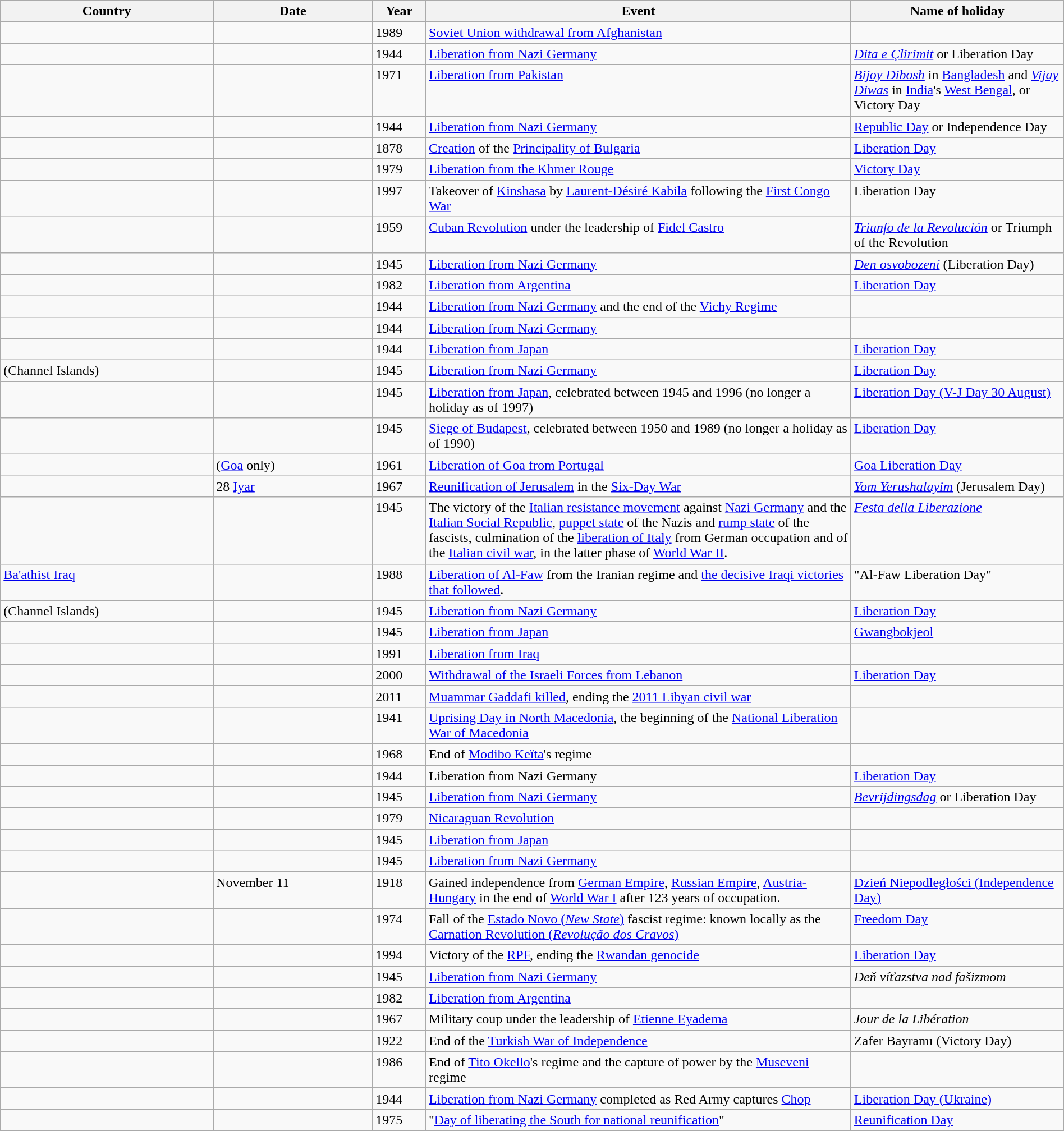<table class="wikitable sortable" style="width:100%;">
<tr>
<th width="20%">Country</th>
<th width="15%">Date</th>
<th width="5%">Year</th>
<th width="40%">Event</th>
<th width="20%">Name of holiday</th>
</tr>
<tr style="vertical-align:top;">
<td></td>
<td></td>
<td>1989</td>
<td><a href='#'>Soviet Union withdrawal from Afghanistan</a></td>
<td></td>
</tr>
<tr style="vertical-align:top;">
<td></td>
<td></td>
<td>1944</td>
<td><a href='#'>Liberation from Nazi Germany</a></td>
<td><a href='#'><em>Dita e Çlirimit</em></a> or Liberation Day</td>
</tr>
<tr style="vertical-align:top;">
<td></td>
<td></td>
<td>1971</td>
<td><a href='#'>Liberation from Pakistan</a></td>
<td><a href='#'><em>Bijoy Dibosh</em></a> in <a href='#'>Bangladesh</a> and <a href='#'><em>Vijay Diwas</em></a> in <a href='#'>India</a>'s <a href='#'>West Bengal</a>, or Victory Day</td>
</tr>
<tr style="vertical-align:top;">
<td></td>
<td></td>
<td>1944</td>
<td><a href='#'>Liberation from Nazi Germany</a></td>
<td><a href='#'>Republic Day</a> or Independence Day</td>
</tr>
<tr style="vertical-align:top;">
<td></td>
<td></td>
<td>1878</td>
<td><a href='#'>Creation</a> of the <a href='#'>Principality of Bulgaria</a></td>
<td><a href='#'>Liberation Day</a></td>
</tr>
<tr style="vertical-align:top;">
<td></td>
<td></td>
<td>1979</td>
<td><a href='#'>Liberation from the Khmer Rouge</a></td>
<td><a href='#'>Victory Day</a></td>
</tr>
<tr style="vertical-align:top;">
<td></td>
<td></td>
<td>1997</td>
<td>Takeover of <a href='#'>Kinshasa</a> by <a href='#'>Laurent-Désiré Kabila</a> following the <a href='#'>First Congo War</a></td>
<td>Liberation Day</td>
</tr>
<tr style="vertical-align:top;">
<td></td>
<td></td>
<td>1959</td>
<td><a href='#'>Cuban Revolution</a> under the leadership of <a href='#'>Fidel Castro</a></td>
<td><a href='#'><em>Triunfo de la Revolución</em></a> or Triumph of the Revolution</td>
</tr>
<tr style="vertical-align:top;">
<td></td>
<td></td>
<td>1945</td>
<td><a href='#'>Liberation from Nazi Germany</a></td>
<td><a href='#'><em>Den osvobození</em></a> (Liberation Day)</td>
</tr>
<tr style="vertical-align:top;">
<td><em></em></td>
<td></td>
<td>1982</td>
<td><a href='#'>Liberation from Argentina</a></td>
<td><a href='#'>Liberation Day</a></td>
</tr>
<tr style="vertical-align:top;">
<td></td>
<td></td>
<td>1944</td>
<td><a href='#'>Liberation from Nazi Germany</a> and the end of the <a href='#'>Vichy Regime</a></td>
<td></td>
</tr>
<tr style="vertical-align:top;">
<td></td>
<td></td>
<td>1944</td>
<td><a href='#'>Liberation from Nazi Germany</a></td>
<td></td>
</tr>
<tr style="vertical-align:top;">
<td><em></em></td>
<td></td>
<td>1944</td>
<td><a href='#'>Liberation from Japan</a></td>
<td><a href='#'>Liberation Day</a></td>
</tr>
<tr style="vertical-align:top;">
<td><em></em> (Channel Islands)</td>
<td></td>
<td>1945</td>
<td><a href='#'>Liberation from Nazi Germany</a></td>
<td><a href='#'>Liberation Day</a></td>
</tr>
<tr style="vertical-align:top;">
<td><em></em></td>
<td></td>
<td>1945</td>
<td><a href='#'>Liberation from Japan</a>, celebrated between 1945 and 1996 (no longer a holiday as of 1997)</td>
<td><a href='#'>Liberation Day (V-J Day 30 August)</a></td>
</tr>
<tr style="vertical-align:top;">
<td></td>
<td></td>
<td>1945</td>
<td><a href='#'>Siege of Budapest</a>, celebrated between 1950 and 1989 (no longer a holiday as of 1990)</td>
<td><a href='#'>Liberation Day</a></td>
</tr>
<tr style="vertical-align:top;">
<td></td>
<td> (<a href='#'>Goa</a> only)</td>
<td>1961</td>
<td><a href='#'>Liberation of Goa from Portugal</a></td>
<td><a href='#'>Goa Liberation Day</a></td>
</tr>
<tr>
<td></td>
<td>28 <a href='#'>Iyar</a></td>
<td>1967</td>
<td><a href='#'>Reunification of Jerusalem</a> in the <a href='#'>Six-Day War</a></td>
<td><a href='#'><em>Yom Yerushalayim</em></a> (Jerusalem Day)</td>
</tr>
<tr style="vertical-align:top;">
<td></td>
<td></td>
<td>1945</td>
<td>The victory of the <a href='#'>Italian resistance movement</a> against <a href='#'>Nazi Germany</a> and the <a href='#'>Italian Social Republic</a>, <a href='#'>puppet state</a> of the Nazis and <a href='#'>rump state</a> of the fascists, culmination of the <a href='#'>liberation of Italy</a> from German occupation and of the <a href='#'>Italian civil war</a>, in the latter phase of <a href='#'>World War II</a>.</td>
<td><em><a href='#'>Festa della Liberazione</a></em></td>
</tr>
<tr style="vertical-align:top;">
<td> <a href='#'>Ba'athist Iraq</a></td>
<td></td>
<td>1988</td>
<td><a href='#'>Liberation of Al-Faw</a> from the Iranian regime and <a href='#'>the decisive Iraqi victories that followed</a>.</td>
<td>"Al-Faw Liberation Day"</td>
</tr>
<tr style="vertical-align:top;">
<td><em></em> (Channel Islands)</td>
<td></td>
<td>1945</td>
<td><a href='#'>Liberation from Nazi Germany</a></td>
<td><a href='#'>Liberation Day</a></td>
</tr>
<tr style="vertical-align:top;">
<td><br></td>
<td></td>
<td>1945</td>
<td><a href='#'>Liberation from Japan</a></td>
<td><a href='#'>Gwangbokjeol</a></td>
</tr>
<tr style="vertical-align:top;">
<td></td>
<td></td>
<td>1991</td>
<td><a href='#'>Liberation from Iraq</a></td>
<td></td>
</tr>
<tr style="vertical-align:top;">
<td></td>
<td></td>
<td>2000</td>
<td><a href='#'>Withdrawal of the Israeli Forces from Lebanon</a></td>
<td><a href='#'>Liberation Day</a></td>
</tr>
<tr style="vertical-align:top;">
<td></td>
<td></td>
<td>2011</td>
<td><a href='#'>Muammar Gaddafi killed</a>, ending the <a href='#'>2011 Libyan civil war</a></td>
<td></td>
</tr>
<tr style="vertical-align:top;">
<td></td>
<td></td>
<td>1941</td>
<td><a href='#'>Uprising Day in North Macedonia</a>, the beginning of the <a href='#'>National Liberation War of Macedonia</a></td>
<td></td>
</tr>
<tr style="vertical-align:top;">
<td></td>
<td></td>
<td>1968</td>
<td>End of <a href='#'>Modibo Keïta</a>'s regime</td>
<td></td>
</tr>
<tr style="vertical-align:top;">
<td></td>
<td></td>
<td>1944</td>
<td>Liberation from Nazi Germany</td>
<td><a href='#'>Liberation Day</a></td>
</tr>
<tr style="vertical-align:top;">
<td></td>
<td></td>
<td>1945</td>
<td><a href='#'>Liberation from Nazi Germany</a></td>
<td><a href='#'><em>Bevrijdingsdag</em></a> or Liberation Day</td>
</tr>
<tr style="vertical-align:top;">
<td></td>
<td></td>
<td>1979</td>
<td><a href='#'>Nicaraguan Revolution</a></td>
<td></td>
</tr>
<tr style="vertical-align:top;">
<td><em></em></td>
<td></td>
<td>1945</td>
<td><a href='#'>Liberation from Japan</a></td>
<td></td>
</tr>
<tr style="vertical-align:top;">
<td></td>
<td></td>
<td>1945</td>
<td><a href='#'>Liberation from Nazi Germany</a></td>
<td></td>
</tr>
<tr style="vertical-align:top;">
<td></td>
<td>November 11</td>
<td>1918</td>
<td>Gained independence from <a href='#'>German Empire</a>, <a href='#'>Russian Empire</a>, <a href='#'>Austria-Hungary</a> in the end of <a href='#'>World War I</a> after 123 years of occupation.</td>
<td><a href='#'>Dzień Niepodległości (Independence Day)</a></td>
</tr>
<tr style="vertical-align:top;">
<td></td>
<td></td>
<td>1974</td>
<td>Fall of the <a href='#'>Estado Novo (<em>New State</em>)</a> fascist regime: known locally as the <a href='#'>Carnation Revolution (<em>Revolução dos Cravos</em>)</a></td>
<td><a href='#'>Freedom Day</a></td>
</tr>
<tr style="vertical-align:top;">
<td></td>
<td></td>
<td>1994</td>
<td>Victory of the <a href='#'>RPF</a>, ending the <a href='#'>Rwandan genocide</a></td>
<td><a href='#'>Liberation Day</a></td>
</tr>
<tr>
<td></td>
<td></td>
<td>1945</td>
<td><a href='#'>Liberation from Nazi Germany</a></td>
<td><em>Deň víťazstva nad fašizmom</em></td>
</tr>
<tr style="vertical-align:top;">
<td><em></em></td>
<td></td>
<td>1982</td>
<td><a href='#'>Liberation from Argentina</a></td>
<td></td>
</tr>
<tr style="vertical-align:top;">
<td></td>
<td></td>
<td>1967</td>
<td>Military coup under the leadership of <a href='#'>Etienne Eyadema</a></td>
<td><em>Jour de la Libération</em></td>
</tr>
<tr style="vertical-align:top;">
<td></td>
<td></td>
<td>1922</td>
<td>End of the <a href='#'>Turkish War of Independence</a></td>
<td>Zafer Bayramı (Victory Day)</td>
</tr>
<tr style="vertical-align:top;">
<td></td>
<td></td>
<td>1986</td>
<td>End of <a href='#'>Tito Okello</a>'s regime and the capture of power by the <a href='#'>Museveni</a> regime</td>
<td></td>
</tr>
<tr style="vertical-align:top;">
<td></td>
<td></td>
<td>1944</td>
<td><a href='#'>Liberation from Nazi Germany</a> completed as Red Army captures <a href='#'>Chop</a></td>
<td><a href='#'>Liberation Day (Ukraine)</a></td>
</tr>
<tr style="vertical-align:top;">
<td></td>
<td></td>
<td>1975</td>
<td>"<a href='#'>Day of liberating the South for national reunification</a>"</td>
<td><a href='#'>Reunification Day</a></td>
</tr>
</table>
